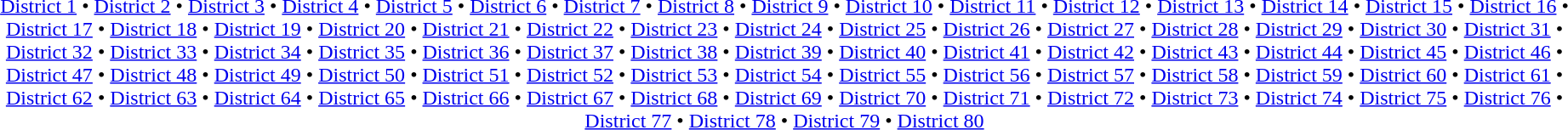<table id=toc class=toc summary=Contents>
<tr>
<td align=center><br><a href='#'>District 1</a> • <a href='#'>District 2</a> • <a href='#'>District 3</a> • <a href='#'>District 4</a> • <a href='#'>District 5</a> • <a href='#'>District 6</a> • <a href='#'>District 7</a> • <a href='#'>District 8</a> • <a href='#'>District 9</a> • <a href='#'>District 10</a> • <a href='#'>District 11</a> • <a href='#'>District 12</a> • <a href='#'>District 13</a> • <a href='#'>District 14</a> • <a href='#'>District 15</a> • <a href='#'>District 16</a> • <a href='#'>District 17</a> • <a href='#'>District 18</a> • <a href='#'>District 19</a> • <a href='#'>District 20</a> • <a href='#'>District 21</a> • <a href='#'>District 22</a> • <a href='#'>District 23</a> • <a href='#'>District 24</a> • <a href='#'>District 25</a> • <a href='#'>District 26</a> • <a href='#'>District 27</a> • <a href='#'>District 28</a> • <a href='#'>District 29</a> • <a href='#'>District 30</a> • <a href='#'>District 31</a> • <a href='#'>District 32</a> • <a href='#'>District 33</a> • <a href='#'>District 34</a> • <a href='#'>District 35</a> • <a href='#'>District 36</a> • <a href='#'>District 37</a> • <a href='#'>District 38</a> • <a href='#'>District 39</a> • <a href='#'>District 40</a> • <a href='#'>District 41</a> • <a href='#'>District 42</a> • <a href='#'>District 43</a> • <a href='#'>District 44</a> • <a href='#'>District 45</a> • <a href='#'>District 46</a> • <a href='#'>District 47</a> • <a href='#'>District 48</a> • <a href='#'>District 49</a> • <a href='#'>District 50</a> • <a href='#'>District 51</a> • <a href='#'>District 52</a> • <a href='#'>District 53</a> • <a href='#'>District 54</a> • <a href='#'>District 55</a> • <a href='#'>District 56</a> • <a href='#'>District 57</a> • <a href='#'>District 58</a> • <a href='#'>District 59</a> • <a href='#'>District 60</a> • <a href='#'>District 61</a> • <a href='#'>District 62</a> • <a href='#'>District 63</a> • <a href='#'>District 64</a> • <a href='#'>District 65</a> • <a href='#'>District 66</a> • <a href='#'>District 67</a> • <a href='#'>District 68</a> • <a href='#'>District 69</a> • <a href='#'>District 70</a> • <a href='#'>District 71</a> • <a href='#'>District 72</a> • <a href='#'>District 73</a> • <a href='#'>District 74</a> • <a href='#'>District 75</a> • <a href='#'>District 76</a> • <a href='#'>District 77</a> • <a href='#'>District 78</a> • <a href='#'>District 79</a> • <a href='#'>District 80</a> </td>
</tr>
</table>
